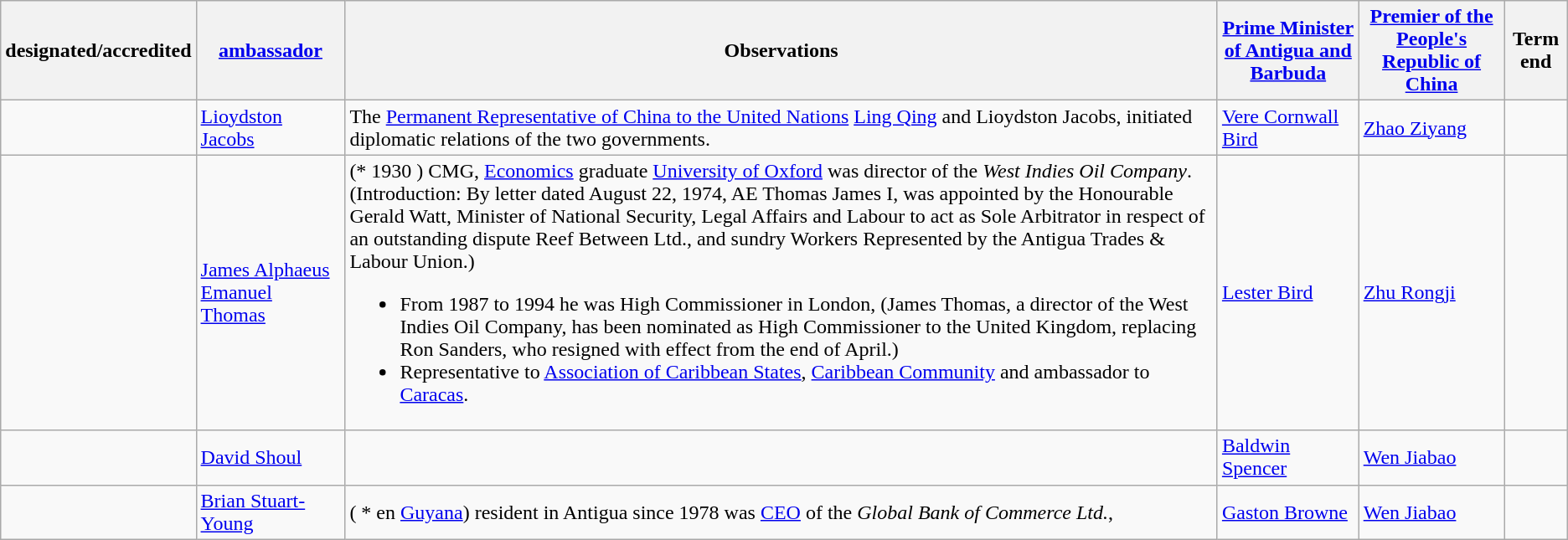<table class="wikitable sortable">
<tr>
<th>designated/accredited</th>
<th><a href='#'>ambassador</a></th>
<th>Observations</th>
<th><a href='#'>Prime Minister of Antigua and Barbuda</a></th>
<th><a href='#'>Premier of the People's Republic of China</a></th>
<th>Term end</th>
</tr>
<tr>
<td></td>
<td><a href='#'>Lioydston Jacobs</a></td>
<td>The <a href='#'>Permanent Representative of China to the United Nations</a> <a href='#'>Ling Qing</a> and Lioydston Jacobs, initiated diplomatic relations of the two governments.</td>
<td><a href='#'>Vere Cornwall Bird</a></td>
<td><a href='#'>Zhao Ziyang</a></td>
<td></td>
</tr>
<tr>
<td></td>
<td><a href='#'>James Alphaeus Emanuel Thomas</a></td>
<td>(* 1930 ) CMG, <a href='#'>Economics</a> graduate <a href='#'>University of Oxford</a> was director of the <em>West Indies Oil Company</em>. (Introduction: By letter dated August 22, 1974, AE Thomas James I, was appointed by the Honourable Gerald Watt, Minister of National Security, Legal Affairs and Labour to act as Sole Arbitrator in respect of an outstanding dispute Reef Between  Ltd., and sundry Workers Represented by the Antigua Trades & Labour Union.)<br><ul><li>From 1987 to 1994 he was High Commissioner in London, (James Thomas, a director of the West Indies Oil Company, has been nominated as High Commissioner to the United Kingdom, replacing Ron Sanders, who resigned with effect from the end of April.)</li><li>Representative to <a href='#'>Association of Caribbean States</a>, <a href='#'>Caribbean Community</a> and ambassador to <a href='#'>Caracas</a>.</li></ul></td>
<td><a href='#'>Lester Bird</a></td>
<td><a href='#'>Zhu Rongji</a></td>
<td></td>
</tr>
<tr>
<td></td>
<td><a href='#'>David Shoul</a></td>
<td></td>
<td><a href='#'>Baldwin Spencer</a></td>
<td><a href='#'>Wen Jiabao</a></td>
<td></td>
</tr>
<tr>
<td></td>
<td><a href='#'>Brian Stuart-Young</a></td>
<td>( * en <a href='#'>Guyana</a>) resident in Antigua since 1978 was <a href='#'>CEO</a> of the <em>Global Bank of Commerce Ltd.</em>,</td>
<td><a href='#'>Gaston Browne</a></td>
<td><a href='#'>Wen Jiabao</a></td>
</tr>
</table>
